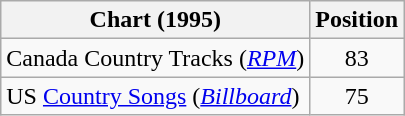<table class="wikitable sortable">
<tr>
<th scope="col">Chart (1995)</th>
<th scope="col">Position</th>
</tr>
<tr>
<td>Canada Country Tracks (<em><a href='#'>RPM</a></em>)</td>
<td align="center">83</td>
</tr>
<tr>
<td>US <a href='#'>Country Songs</a> (<em><a href='#'>Billboard</a></em>)</td>
<td align="center">75</td>
</tr>
</table>
